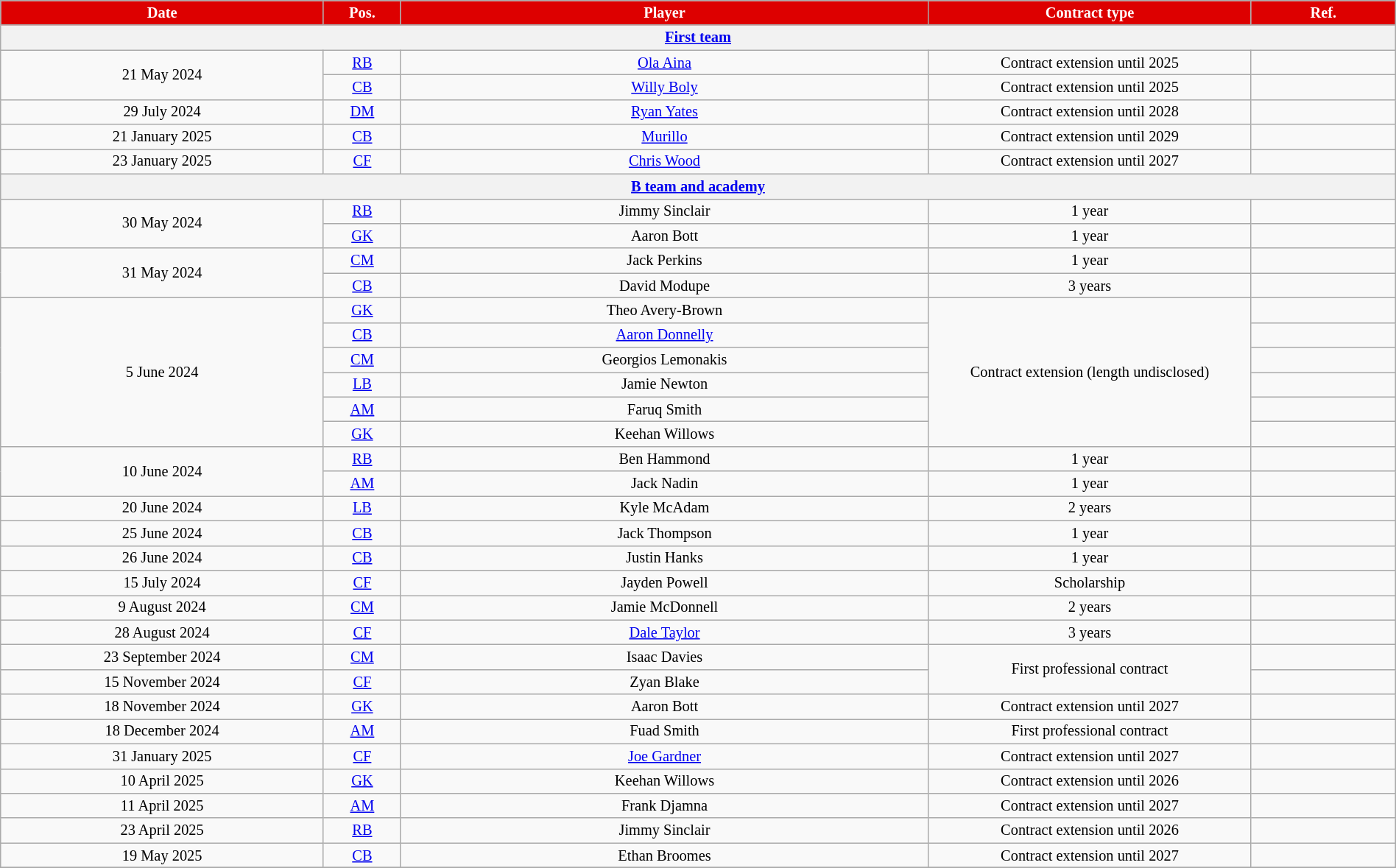<table class="wikitable sortable" style="text-align:center;font-size:85%; width:100%;">
<tr>
<th style="background:#DD0000; color:#FFFFFF; width:120px;">Date</th>
<th style="background:#DD0000; color:#FFFFFF; width:20px;">Pos.</th>
<th style="background:#DD0000; color:#FFFFFF; width:200px;">Player</th>
<th style="background:#DD0000; color:#FFFFFF; width:120px;">Contract type</th>
<th style="background:#DD0000; color:#FFFFFF; width:50px;">Ref.</th>
</tr>
<tr>
<th colspan="8"><a href='#'>First team</a></th>
</tr>
<tr>
<td rowspan="2" align=center>21 May 2024</td>
<td><a href='#'>RB</a></td>
<td> <a href='#'>Ola Aina</a></td>
<td>Contract extension until 2025</td>
<td></td>
</tr>
<tr>
<td><a href='#'>CB</a></td>
<td> <a href='#'>Willy Boly</a></td>
<td>Contract extension until 2025</td>
<td></td>
</tr>
<tr>
<td>29 July 2024</td>
<td><a href='#'>DM</a></td>
<td> <a href='#'>Ryan Yates</a></td>
<td>Contract extension until 2028</td>
<td></td>
</tr>
<tr>
<td>21 January 2025</td>
<td><a href='#'>CB</a></td>
<td> <a href='#'>Murillo</a></td>
<td>Contract extension until 2029</td>
<td></td>
</tr>
<tr>
<td>23 January 2025</td>
<td><a href='#'>CF</a></td>
<td> <a href='#'>Chris Wood</a></td>
<td>Contract extension until 2027</td>
<td></td>
</tr>
<tr>
<th colspan="8"><a href='#'>B team and academy</a></th>
</tr>
<tr>
<td rowspan="2" align=center>30 May 2024</td>
<td><a href='#'>RB</a></td>
<td> Jimmy Sinclair</td>
<td>1 year</td>
<td></td>
</tr>
<tr>
<td><a href='#'>GK</a></td>
<td> Aaron Bott</td>
<td>1 year</td>
<td></td>
</tr>
<tr>
<td rowspan="2" align=center>31 May 2024</td>
<td><a href='#'>CM</a></td>
<td> Jack Perkins</td>
<td>1 year</td>
<td></td>
</tr>
<tr>
<td><a href='#'>CB</a></td>
<td> David Modupe</td>
<td>3 years</td>
<td></td>
</tr>
<tr>
<td rowspan="6" align=center>5 June 2024</td>
<td><a href='#'>GK</a></td>
<td> Theo Avery-Brown</td>
<td rowspan="6" align=center>Contract extension (length undisclosed)</td>
<td></td>
</tr>
<tr>
<td><a href='#'>CB</a></td>
<td> <a href='#'>Aaron Donnelly</a></td>
<td></td>
</tr>
<tr>
<td><a href='#'>CM</a></td>
<td> Georgios Lemonakis</td>
<td></td>
</tr>
<tr>
<td><a href='#'>LB</a></td>
<td> Jamie Newton</td>
<td></td>
</tr>
<tr>
<td><a href='#'>AM</a></td>
<td> Faruq Smith</td>
<td></td>
</tr>
<tr>
<td><a href='#'>GK</a></td>
<td> Keehan Willows</td>
<td></td>
</tr>
<tr>
<td rowspan="2" align=center>10 June 2024</td>
<td><a href='#'>RB</a></td>
<td> Ben Hammond</td>
<td>1 year</td>
<td></td>
</tr>
<tr>
<td><a href='#'>AM</a></td>
<td> Jack Nadin</td>
<td>1 year</td>
<td></td>
</tr>
<tr>
<td>20 June 2024</td>
<td><a href='#'>LB</a></td>
<td> Kyle McAdam</td>
<td>2 years</td>
<td></td>
</tr>
<tr>
<td>25 June 2024</td>
<td><a href='#'>CB</a></td>
<td> Jack Thompson</td>
<td>1 year</td>
<td></td>
</tr>
<tr>
<td>26 June 2024</td>
<td><a href='#'>CB</a></td>
<td> Justin Hanks</td>
<td>1 year</td>
<td></td>
</tr>
<tr>
<td>15 July 2024</td>
<td><a href='#'>CF</a></td>
<td> Jayden Powell</td>
<td>Scholarship</td>
<td></td>
</tr>
<tr>
<td>9 August 2024</td>
<td><a href='#'>CM</a></td>
<td> Jamie McDonnell</td>
<td>2 years</td>
<td></td>
</tr>
<tr>
<td>28 August 2024</td>
<td><a href='#'>CF</a></td>
<td> <a href='#'>Dale Taylor</a></td>
<td>3 years</td>
<td></td>
</tr>
<tr>
<td>23 September 2024</td>
<td><a href='#'>CM</a></td>
<td> Isaac Davies</td>
<td rowspan="2">First professional contract</td>
<td></td>
</tr>
<tr>
<td>15 November 2024</td>
<td><a href='#'>CF</a></td>
<td> Zyan Blake</td>
<td></td>
</tr>
<tr>
<td>18 November 2024</td>
<td><a href='#'>GK</a></td>
<td> Aaron Bott</td>
<td>Contract extension until 2027</td>
<td></td>
</tr>
<tr>
<td>18 December 2024</td>
<td><a href='#'>AM</a></td>
<td> Fuad Smith</td>
<td>First professional contract</td>
<td></td>
</tr>
<tr>
<td>31 January 2025</td>
<td><a href='#'>CF</a></td>
<td> <a href='#'>Joe Gardner</a></td>
<td>Contract extension until 2027</td>
<td></td>
</tr>
<tr>
<td>10 April 2025</td>
<td><a href='#'>GK</a></td>
<td> Keehan Willows</td>
<td>Contract extension until 2026</td>
<td></td>
</tr>
<tr>
<td>11 April 2025</td>
<td><a href='#'>AM</a></td>
<td> Frank Djamna</td>
<td>Contract extension until 2027</td>
<td></td>
</tr>
<tr>
<td>23 April 2025</td>
<td><a href='#'>RB</a></td>
<td> Jimmy Sinclair</td>
<td>Contract extension until 2026</td>
<td></td>
</tr>
<tr>
<td>19 May 2025</td>
<td><a href='#'>CB</a></td>
<td> Ethan Broomes</td>
<td>Contract extension until 2027</td>
<td></td>
</tr>
<tr>
</tr>
</table>
